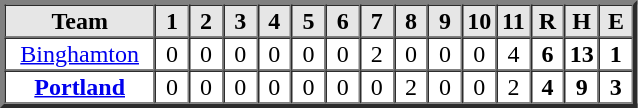<table border=3 cellspacing=0 width=425 style="margin-left:3em;">
<tr style="text-align:center; background-color:#e6e6e6;">
<th align=center width=22%>Team</th>
<th width=5%>1</th>
<th width=5%>2</th>
<th width=5%>3</th>
<th width=5%>4</th>
<th width=5%>5</th>
<th width=5%>6</th>
<th width=5%>7</th>
<th width=5%>8</th>
<th width=5%>9</th>
<th width=5%>10</th>
<th width=5%>11</th>
<th width=5%>R</th>
<th width=5%>H</th>
<th width=5%>E</th>
</tr>
<tr style="text-align:center;">
<td align=center><a href='#'>Binghamton</a></td>
<td> 0 </td>
<td> 0 </td>
<td> 0 </td>
<td> 0 </td>
<td> 0 </td>
<td> 0 </td>
<td> 2 </td>
<td> 0 </td>
<td> 0 </td>
<td> 0 </td>
<td> 4 </td>
<td><strong>6</strong></td>
<td><strong>13</strong></td>
<td><strong>1</strong></td>
</tr>
<tr style="text-align:center;">
<td align=center><strong><a href='#'>Portland</a></strong></td>
<td> 0 </td>
<td> 0 </td>
<td> 0 </td>
<td> 0 </td>
<td> 0 </td>
<td> 0 </td>
<td> 0 </td>
<td> 2 </td>
<td> 0 </td>
<td> 0 </td>
<td> 2 </td>
<td><strong>4</strong></td>
<td><strong>9</strong></td>
<td><strong>3</strong></td>
</tr>
</table>
